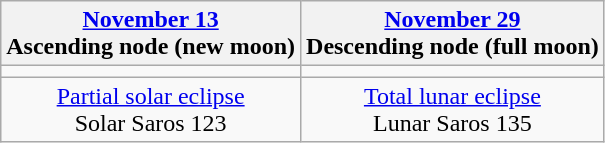<table class="wikitable">
<tr>
<th><a href='#'>November 13</a><br>Ascending node (new moon)<br></th>
<th><a href='#'>November 29</a><br>Descending node (full moon)<br></th>
</tr>
<tr>
<td></td>
<td></td>
</tr>
<tr align=center>
<td><a href='#'>Partial solar eclipse</a><br>Solar Saros 123</td>
<td><a href='#'>Total lunar eclipse</a><br>Lunar Saros 135</td>
</tr>
</table>
